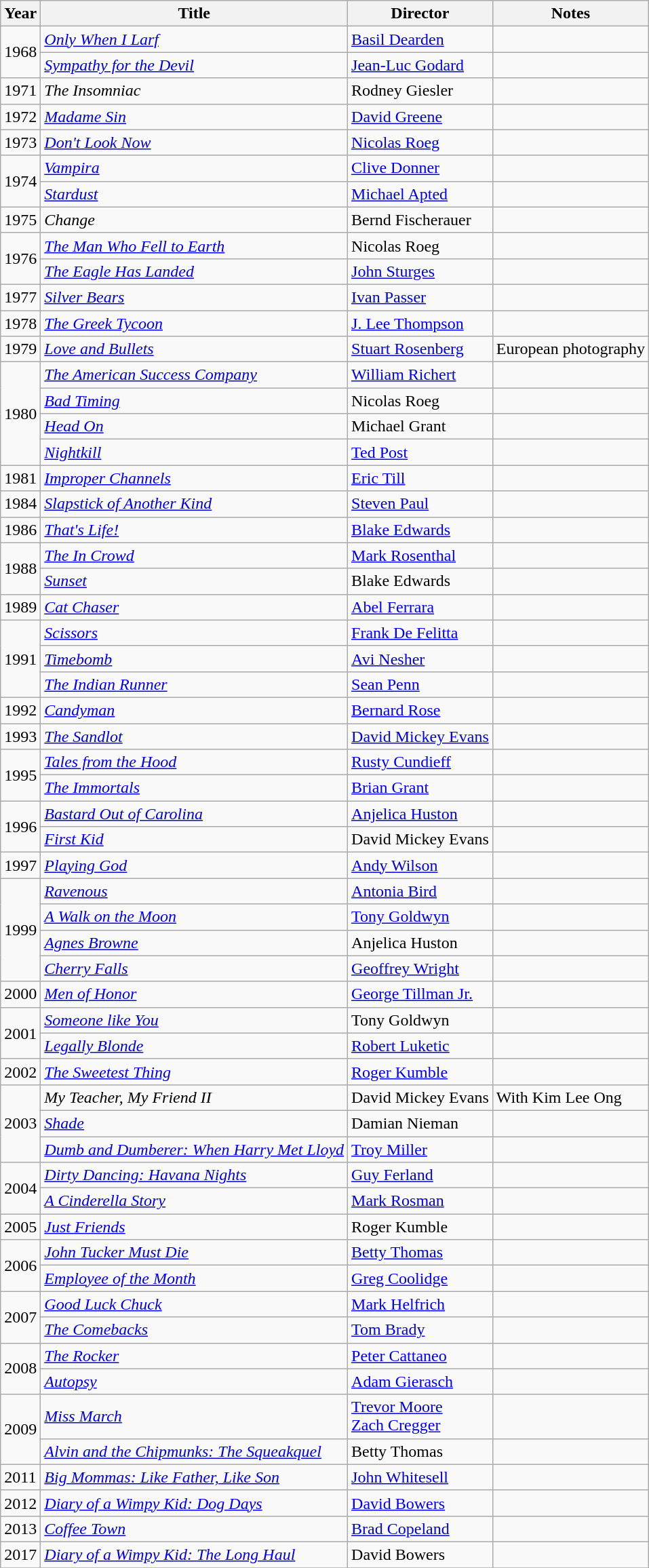<table class="wikitable">
<tr>
<th>Year</th>
<th>Title</th>
<th>Director</th>
<th>Notes</th>
</tr>
<tr>
<td rowspan=2>1968</td>
<td><em><a href='#'>Only When I Larf</a></em></td>
<td><a href='#'>Basil Dearden</a></td>
<td></td>
</tr>
<tr>
<td><em><a href='#'>Sympathy for the Devil</a></em></td>
<td><a href='#'>Jean-Luc Godard</a></td>
<td></td>
</tr>
<tr>
<td>1971</td>
<td><em>The Insomniac</em></td>
<td>Rodney Giesler</td>
<td></td>
</tr>
<tr>
<td>1972</td>
<td><em><a href='#'>Madame Sin</a></em></td>
<td><a href='#'>David Greene</a></td>
<td></td>
</tr>
<tr>
<td>1973</td>
<td><em><a href='#'>Don't Look Now</a></em></td>
<td><a href='#'>Nicolas Roeg</a></td>
<td></td>
</tr>
<tr>
<td rowspan=2>1974</td>
<td><em><a href='#'>Vampira</a></em></td>
<td><a href='#'>Clive Donner</a></td>
<td></td>
</tr>
<tr>
<td><em><a href='#'>Stardust</a></em></td>
<td><a href='#'>Michael Apted</a></td>
<td></td>
</tr>
<tr>
<td>1975</td>
<td><em>Change</em></td>
<td>Bernd Fischerauer</td>
<td></td>
</tr>
<tr>
<td rowspan=2>1976</td>
<td><em><a href='#'>The Man Who Fell to Earth</a></em></td>
<td>Nicolas Roeg</td>
<td></td>
</tr>
<tr>
<td><em><a href='#'>The Eagle Has Landed</a></em></td>
<td><a href='#'>John Sturges</a></td>
<td></td>
</tr>
<tr>
<td>1977</td>
<td><em><a href='#'>Silver Bears</a></em></td>
<td><a href='#'>Ivan Passer</a></td>
<td></td>
</tr>
<tr>
<td>1978</td>
<td><em><a href='#'>The Greek Tycoon</a></em></td>
<td><a href='#'>J. Lee Thompson</a></td>
<td></td>
</tr>
<tr>
<td>1979</td>
<td><em><a href='#'>Love and Bullets</a></em></td>
<td><a href='#'>Stuart Rosenberg</a></td>
<td>European photography</td>
</tr>
<tr>
<td rowspan=4>1980</td>
<td><em><a href='#'>The American Success Company</a></em></td>
<td><a href='#'>William Richert</a></td>
<td></td>
</tr>
<tr>
<td><em><a href='#'>Bad Timing</a></em></td>
<td>Nicolas Roeg</td>
<td></td>
</tr>
<tr>
<td><em><a href='#'>Head On</a></em></td>
<td>Michael Grant</td>
<td></td>
</tr>
<tr>
<td><em><a href='#'>Nightkill</a></em></td>
<td><a href='#'>Ted Post</a></td>
<td></td>
</tr>
<tr>
<td>1981</td>
<td><em><a href='#'>Improper Channels</a></em></td>
<td><a href='#'>Eric Till</a></td>
<td></td>
</tr>
<tr>
<td>1984</td>
<td><em><a href='#'>Slapstick of Another Kind</a></em></td>
<td><a href='#'>Steven Paul</a></td>
<td></td>
</tr>
<tr>
<td>1986</td>
<td><em><a href='#'>That's Life!</a></em></td>
<td><a href='#'>Blake Edwards</a></td>
<td></td>
</tr>
<tr>
<td rowspan=2>1988</td>
<td><em><a href='#'>The In Crowd</a></em></td>
<td><a href='#'>Mark Rosenthal</a></td>
<td></td>
</tr>
<tr>
<td><em><a href='#'>Sunset</a></em></td>
<td>Blake Edwards</td>
<td></td>
</tr>
<tr>
<td>1989</td>
<td><em><a href='#'>Cat Chaser</a></em></td>
<td><a href='#'>Abel Ferrara</a></td>
<td></td>
</tr>
<tr>
<td rowspan=3>1991</td>
<td><em><a href='#'>Scissors</a></em></td>
<td><a href='#'>Frank De Felitta</a></td>
<td></td>
</tr>
<tr>
<td><em><a href='#'>Timebomb</a></em></td>
<td><a href='#'>Avi Nesher</a></td>
<td></td>
</tr>
<tr>
<td><em><a href='#'>The Indian Runner</a></em></td>
<td><a href='#'>Sean Penn</a></td>
<td></td>
</tr>
<tr>
<td>1992</td>
<td><em><a href='#'>Candyman</a></em></td>
<td><a href='#'>Bernard Rose</a></td>
<td></td>
</tr>
<tr>
<td>1993</td>
<td><em><a href='#'>The Sandlot</a></em></td>
<td><a href='#'>David Mickey Evans</a></td>
<td></td>
</tr>
<tr>
<td rowspan=2>1995</td>
<td><em><a href='#'>Tales from the Hood</a></em></td>
<td><a href='#'>Rusty Cundieff</a></td>
<td></td>
</tr>
<tr>
<td><em><a href='#'>The Immortals</a></em></td>
<td><a href='#'>Brian Grant</a></td>
<td></td>
</tr>
<tr>
<td rowspan=2>1996</td>
<td><em><a href='#'>Bastard Out of Carolina</a></em></td>
<td><a href='#'>Anjelica Huston</a></td>
<td></td>
</tr>
<tr>
<td><em><a href='#'>First Kid</a></em></td>
<td>David Mickey Evans</td>
<td></td>
</tr>
<tr>
<td>1997</td>
<td><em><a href='#'>Playing God</a></em></td>
<td><a href='#'>Andy Wilson</a></td>
<td></td>
</tr>
<tr>
<td rowspan=4>1999</td>
<td><em><a href='#'>Ravenous</a></em></td>
<td><a href='#'>Antonia Bird</a></td>
<td></td>
</tr>
<tr>
<td><em><a href='#'>A Walk on the Moon</a></em></td>
<td><a href='#'>Tony Goldwyn</a></td>
<td></td>
</tr>
<tr>
<td><em><a href='#'>Agnes Browne</a></em></td>
<td>Anjelica Huston</td>
<td></td>
</tr>
<tr>
<td><em><a href='#'>Cherry Falls</a></em></td>
<td><a href='#'>Geoffrey Wright</a></td>
<td></td>
</tr>
<tr>
<td>2000</td>
<td><em><a href='#'>Men of Honor</a></em></td>
<td><a href='#'>George Tillman Jr.</a></td>
<td></td>
</tr>
<tr>
<td rowspan=2>2001</td>
<td><em><a href='#'>Someone like You</a></em></td>
<td>Tony Goldwyn</td>
<td></td>
</tr>
<tr>
<td><em><a href='#'>Legally Blonde</a></em></td>
<td><a href='#'>Robert Luketic</a></td>
<td></td>
</tr>
<tr>
<td>2002</td>
<td><em><a href='#'>The Sweetest Thing</a></em></td>
<td><a href='#'>Roger Kumble</a></td>
<td></td>
</tr>
<tr>
<td rowspan=3>2003</td>
<td><em>My Teacher, My Friend II</em></td>
<td>David Mickey Evans</td>
<td>With Kim Lee Ong</td>
</tr>
<tr>
<td><em><a href='#'>Shade</a></em></td>
<td>Damian Nieman</td>
<td></td>
</tr>
<tr>
<td><em><a href='#'>Dumb and Dumberer: When Harry Met Lloyd</a></em></td>
<td><a href='#'>Troy Miller</a></td>
<td></td>
</tr>
<tr>
<td rowspan=2>2004</td>
<td><em><a href='#'>Dirty Dancing: Havana Nights</a></em></td>
<td><a href='#'>Guy Ferland</a></td>
<td></td>
</tr>
<tr>
<td><em><a href='#'>A Cinderella Story</a></em></td>
<td><a href='#'>Mark Rosman</a></td>
<td></td>
</tr>
<tr>
<td>2005</td>
<td><em><a href='#'>Just Friends</a></em></td>
<td>Roger Kumble</td>
<td></td>
</tr>
<tr>
<td rowspan=2>2006</td>
<td><em><a href='#'>John Tucker Must Die</a></em></td>
<td><a href='#'>Betty Thomas</a></td>
<td></td>
</tr>
<tr>
<td><em><a href='#'>Employee of the Month</a></em></td>
<td><a href='#'>Greg Coolidge</a></td>
<td></td>
</tr>
<tr>
<td rowspan=2>2007</td>
<td><em><a href='#'>Good Luck Chuck</a></em></td>
<td><a href='#'>Mark Helfrich</a></td>
<td></td>
</tr>
<tr>
<td><em><a href='#'>The Comebacks</a></em></td>
<td><a href='#'>Tom Brady</a></td>
<td></td>
</tr>
<tr>
<td rowspan=2>2008</td>
<td><em><a href='#'>The Rocker</a></em></td>
<td><a href='#'>Peter Cattaneo</a></td>
<td></td>
</tr>
<tr>
<td><em><a href='#'>Autopsy</a></em></td>
<td><a href='#'>Adam Gierasch</a></td>
<td></td>
</tr>
<tr>
<td rowspan=2>2009</td>
<td><em><a href='#'>Miss March</a></em></td>
<td><a href='#'>Trevor Moore</a><br><a href='#'>Zach Cregger</a></td>
<td></td>
</tr>
<tr>
<td><em><a href='#'>Alvin and the Chipmunks: The Squeakquel</a></em></td>
<td>Betty Thomas</td>
<td></td>
</tr>
<tr>
<td>2011</td>
<td><em><a href='#'>Big Mommas: Like Father, Like Son</a></em></td>
<td><a href='#'>John Whitesell</a></td>
<td></td>
</tr>
<tr>
<td>2012</td>
<td><em><a href='#'>Diary of a Wimpy Kid: Dog Days</a></em></td>
<td><a href='#'>David Bowers</a></td>
<td></td>
</tr>
<tr>
<td>2013</td>
<td><em><a href='#'>Coffee Town</a></em></td>
<td><a href='#'>Brad Copeland</a></td>
<td></td>
</tr>
<tr>
<td>2017</td>
<td><em><a href='#'>Diary of a Wimpy Kid: The Long Haul</a></em></td>
<td>David Bowers</td>
<td></td>
</tr>
<tr>
</tr>
</table>
